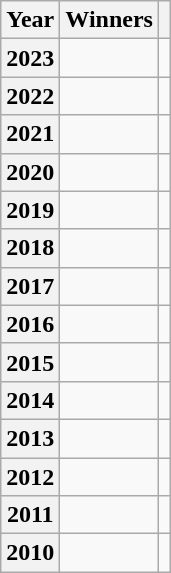<table class="wikitable plainrowheaders" style="text-align:center">
<tr>
<th scope="col">Year</th>
<th scope="col">Winners</th>
<th scope="col"></th>
</tr>
<tr>
<th scope="row">2023</th>
<td></td>
<td></td>
</tr>
<tr>
<th scope="row">2022</th>
<td></td>
<td style="text-align:center"></td>
</tr>
<tr>
<th scope="row">2021</th>
<td></td>
<td style="text-align:center"></td>
</tr>
<tr>
<th scope="row">2020</th>
<td></td>
<td style="text-align:center"></td>
</tr>
<tr>
<th scope="row">2019</th>
<td></td>
<td style="text-align:center"></td>
</tr>
<tr>
<th scope="row">2018</th>
<td></td>
<td style="text-align:center"></td>
</tr>
<tr>
<th scope="row">2017</th>
<td></td>
<td style="text-align:center"></td>
</tr>
<tr>
<th scope="row">2016</th>
<td></td>
<td style="text-align:center"></td>
</tr>
<tr>
<th scope="row">2015</th>
<td></td>
<td style="text-align:center"></td>
</tr>
<tr>
<th scope="row">2014</th>
<td></td>
<td style="text-align:center"></td>
</tr>
<tr>
<th scope="row">2013</th>
<td></td>
<td style="text-align:center"></td>
</tr>
<tr>
<th scope="row">2012</th>
<td></td>
<td style="text-align:center"></td>
</tr>
<tr>
<th scope="row">2011</th>
<td></td>
<td style="text-align:center"></td>
</tr>
<tr>
<th scope="row">2010</th>
<td></td>
<td style="text-align:center"></td>
</tr>
</table>
